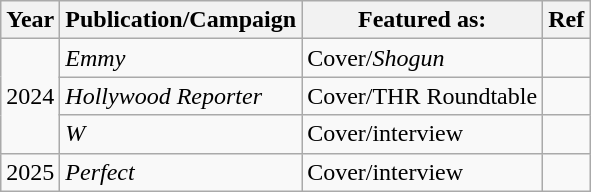<table class="wikitable">
<tr>
<th>Year</th>
<th>Publication/Campaign</th>
<th>Featured as:</th>
<th>Ref</th>
</tr>
<tr>
<td rowspan="3">2024</td>
<td><em>Emmy</em></td>
<td>Cover/<em>Shogun</em></td>
<td></td>
</tr>
<tr>
<td><em>Hollywood Reporter</em></td>
<td>Cover/THR Roundtable</td>
<td></td>
</tr>
<tr>
<td><em>W</em></td>
<td>Cover/interview</td>
<td></td>
</tr>
<tr>
<td>2025</td>
<td><em>Perfect</em></td>
<td>Cover/interview</td>
<td></td>
</tr>
</table>
